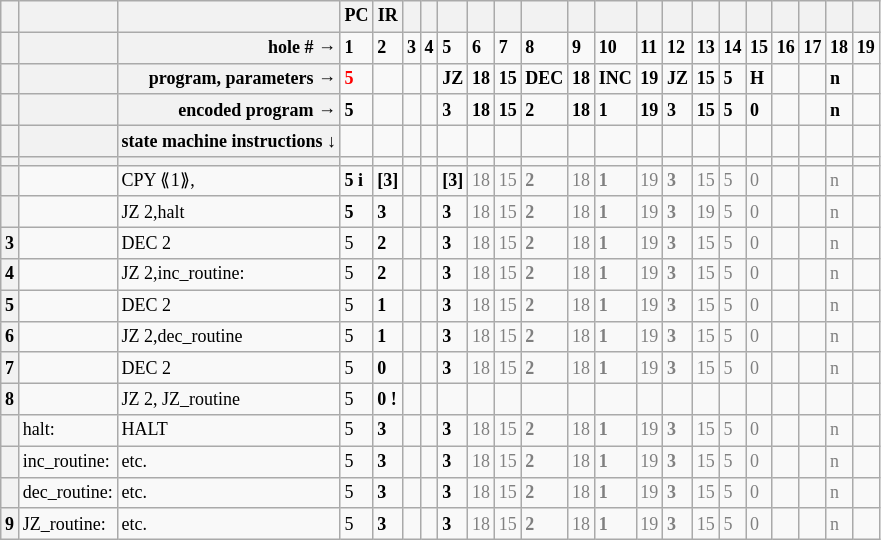<table class="wikitable">
<tr style="font-size:9pt">
<th></th>
<th></th>
<th></th>
<th style="font-weight:bold">PC</th>
<th style="font-weight:bold">IR</th>
<th></th>
<th></th>
<th></th>
<th></th>
<th></th>
<th></th>
<th></th>
<th></th>
<th></th>
<th></th>
<th></th>
<th></th>
<th></th>
<th></th>
<th></th>
<th></th>
<th></th>
</tr>
<tr style="font-size:9pt">
<th></th>
<th></th>
<th style="text-align:right">hole # →</th>
<td style="font-weight:bold">1</td>
<td style="font-weight:bold">2</td>
<td style="font-weight:bold">3</td>
<td style="font-weight:bold">4</td>
<td style="font-weight:bold">5</td>
<td style="font-weight:bold">6</td>
<td style="font-weight:bold">7</td>
<td style="font-weight:bold">8</td>
<td style="font-weight:bold">9</td>
<td style="font-weight:bold">10</td>
<td style="font-weight:bold">11</td>
<td style="font-weight:bold">12</td>
<td style="font-weight:bold">13</td>
<td style="font-weight:bold">14</td>
<td style="font-weight:bold">15</td>
<td style="font-weight:bold">16</td>
<td style="font-weight:bold">17</td>
<td style="font-weight:bold">18</td>
<td style="font-weight:bold">19</td>
</tr>
<tr style="font-size:9pt">
<th></th>
<th></th>
<th style="text-align:right">program, parameters →</th>
<td style="font-weight:bold;color:#FF0000">5</td>
<td style="font-weight:bold"></td>
<td style="font-weight:bold"></td>
<td style="font-weight:bold"></td>
<td style="font-weight:bold">JZ</td>
<td style="font-weight:bold">18</td>
<td style="font-weight:bold">15</td>
<td style="font-weight:bold">DEC</td>
<td style="font-weight:bold">18</td>
<td style="font-weight:bold">INC</td>
<td style="font-weight:bold">19</td>
<td style="font-weight:bold">JZ</td>
<td style="font-weight:bold">15</td>
<td style="font-weight:bold">5</td>
<td style="font-weight:bold">H</td>
<td style="font-weight:bold"></td>
<td style="font-weight:bold"></td>
<td style="font-weight:bold">n</td>
<td style="font-weight:bold"></td>
</tr>
<tr style="font-size:9pt">
<th></th>
<th></th>
<th style="text-align:right">encoded program →</th>
<td style="font-weight:bold">5</td>
<td style="font-weight:bold"></td>
<td style="font-weight:bold"></td>
<td style="font-weight:bold"></td>
<td style="font-weight:bold">3</td>
<td style="font-weight:bold">18</td>
<td style="font-weight:bold">15</td>
<td style="font-weight:bold">2</td>
<td style="font-weight:bold">18</td>
<td style="font-weight:bold">1</td>
<td style="font-weight:bold">19</td>
<td style="font-weight:bold">3</td>
<td style="font-weight:bold">15</td>
<td style="font-weight:bold">5</td>
<td style="font-weight:bold">0</td>
<td style="font-weight:bold"></td>
<td style="font-weight:bold"></td>
<td style="font-weight:bold">n</td>
<td style="font-weight:bold"></td>
</tr>
<tr style="font-size:9pt">
<th></th>
<th></th>
<th>state machine instructions ↓</th>
<td style="font-weight:bold"></td>
<td style="font-weight:bold"></td>
<td style="font-weight:bold"></td>
<td style="font-weight:bold"></td>
<td style="font-weight:bold"></td>
<td style="font-weight:bold"></td>
<td style="font-weight:bold"></td>
<td style="font-weight:bold"></td>
<td style="font-weight:bold"></td>
<td style="font-weight:bold"></td>
<td style="font-weight:bold"></td>
<td style="font-weight:bold"></td>
<td style="font-weight:bold"></td>
<td style="font-weight:bold"></td>
<td style="font-weight:bold"></td>
<td style="font-weight:bold"></td>
<td style="font-weight:bold"></td>
<td style="font-weight:bold"></td>
<td style="font-weight:bold"></td>
</tr>
<tr style="font-size:9pt">
<th></th>
<th></th>
<th></th>
<td style="font-weight:bold"></td>
<td style="font-weight:bold"></td>
<td style="font-weight:bold"></td>
<td style="font-weight:bold"></td>
<td style="font-weight:bold"></td>
<td style="font-weight:bold"></td>
<td style="font-weight:bold"></td>
<td style="font-weight:bold"></td>
<td style="font-weight:bold"></td>
<td style="font-weight:bold"></td>
<td style="font-weight:bold"></td>
<td style="font-weight:bold"></td>
<td style="font-weight:bold"></td>
<td style="font-weight:bold"></td>
<td style="font-weight:bold"></td>
<td style="font-weight:bold"></td>
<td style="font-weight:bold"></td>
<td style="font-weight:bold"></td>
<td style="font-weight:bold"></td>
</tr>
<tr style="font-size:9pt">
<th></th>
<td></td>
<td>CPY ⟪1⟫,</td>
<td style="font-weight:bold">5 i</td>
<td style="font-weight:bold">[3]</td>
<td style="font-weight:bold"></td>
<td style="font-weight:bold"></td>
<td style="font-weight:bold">[3]</td>
<td style="color:#808080">18</td>
<td style="color:#808080">15</td>
<td style="font-weight:bold;color:#808080">2</td>
<td style="color:#808080">18</td>
<td style="font-weight:bold;color:#808080">1</td>
<td style="color:#808080">19</td>
<td style="font-weight:bold;color:#808080">3</td>
<td style="color:#808080">15</td>
<td style="color:#808080">5</td>
<td style="color:#808080">0</td>
<td style="color:#808080"></td>
<td style="color:#808080"></td>
<td style="color:#808080">n</td>
<td></td>
</tr>
<tr style="font-size:9pt">
<th></th>
<td></td>
<td>JZ 2,halt</td>
<td style="font-weight:bold">5</td>
<td style="font-weight:bold">3</td>
<td style="font-weight:bold"></td>
<td style="font-weight:bold"></td>
<td style="font-weight:bold">3</td>
<td style="color:#808080">18</td>
<td style="color:#808080">15</td>
<td style="font-weight:bold;color:#808080">2</td>
<td style="color:#808080">18</td>
<td style="font-weight:bold;color:#808080">1</td>
<td style="color:#808080">19</td>
<td style="font-weight:bold;color:#808080">3</td>
<td style="color:#808080">19</td>
<td style="color:#808080">5</td>
<td style="color:#808080">0</td>
<td style="color:#808080"></td>
<td style="color:#808080"></td>
<td style="color:#808080">n</td>
<td></td>
</tr>
<tr style="font-size:9pt">
<th>3</th>
<td></td>
<td>DEC 2</td>
<td>5</td>
<td style="font-weight:bold">2</td>
<td></td>
<td></td>
<td style="font-weight:bold">3</td>
<td style="color:#808080">18</td>
<td style="color:#808080">15</td>
<td style="font-weight:bold;color:#808080">2</td>
<td style="color:#808080">18</td>
<td style="font-weight:bold;color:#808080">1</td>
<td style="color:#808080">19</td>
<td style="font-weight:bold;color:#808080">3</td>
<td style="color:#808080">15</td>
<td style="color:#808080">5</td>
<td style="color:#808080">0</td>
<td style="color:#808080"></td>
<td style="color:#808080"></td>
<td style="color:#808080">n</td>
<td></td>
</tr>
<tr style="font-size:9pt">
<th>4</th>
<td></td>
<td>JZ 2,inc_routine:</td>
<td>5</td>
<td style="font-weight:bold">2</td>
<td></td>
<td></td>
<td style="font-weight:bold">3</td>
<td style="color:#808080">18</td>
<td style="color:#808080">15</td>
<td style="font-weight:bold;color:#808080">2</td>
<td style="color:#808080">18</td>
<td style="font-weight:bold;color:#808080">1</td>
<td style="color:#808080">19</td>
<td style="font-weight:bold;color:#808080">3</td>
<td style="color:#808080">15</td>
<td style="color:#808080">5</td>
<td style="color:#808080">0</td>
<td style="color:#808080"></td>
<td style="color:#808080"></td>
<td style="color:#808080">n</td>
<td></td>
</tr>
<tr style="font-size:9pt">
<th>5</th>
<td></td>
<td>DEC 2</td>
<td>5</td>
<td style="font-weight:bold">1</td>
<td></td>
<td></td>
<td style="font-weight:bold">3</td>
<td style="color:#808080">18</td>
<td style="color:#808080">15</td>
<td style="font-weight:bold;color:#808080">2</td>
<td style="color:#808080">18</td>
<td style="font-weight:bold;color:#808080">1</td>
<td style="color:#808080">19</td>
<td style="font-weight:bold;color:#808080">3</td>
<td style="color:#808080">15</td>
<td style="color:#808080">5</td>
<td style="color:#808080">0</td>
<td style="color:#808080"></td>
<td style="color:#808080"></td>
<td style="color:#808080">n</td>
<td></td>
</tr>
<tr style="font-size:9pt">
<th>6</th>
<td></td>
<td>JZ 2,dec_routine</td>
<td>5</td>
<td style="font-weight:bold">1</td>
<td></td>
<td></td>
<td style="font-weight:bold">3</td>
<td style="color:#808080">18</td>
<td style="color:#808080">15</td>
<td style="font-weight:bold;color:#808080">2</td>
<td style="color:#808080">18</td>
<td style="font-weight:bold;color:#808080">1</td>
<td style="color:#808080">19</td>
<td style="font-weight:bold;color:#808080">3</td>
<td style="color:#808080">15</td>
<td style="color:#808080">5</td>
<td style="color:#808080">0</td>
<td style="color:#808080"></td>
<td style="color:#808080"></td>
<td style="color:#808080">n</td>
<td></td>
</tr>
<tr style="font-size:9pt">
<th>7</th>
<td></td>
<td>DEC 2</td>
<td>5</td>
<td style="font-weight:bold">0</td>
<td></td>
<td></td>
<td style="font-weight:bold">3</td>
<td style="color:#808080">18</td>
<td style="color:#808080">15</td>
<td style="font-weight:bold;color:#808080">2</td>
<td style="color:#808080">18</td>
<td style="font-weight:bold;color:#808080">1</td>
<td style="color:#808080">19</td>
<td style="font-weight:bold;color:#808080">3</td>
<td style="color:#808080">15</td>
<td style="color:#808080">5</td>
<td style="color:#808080">0</td>
<td style="color:#808080"></td>
<td style="color:#808080"></td>
<td style="color:#808080">n</td>
<td></td>
</tr>
<tr style="font-size:9pt">
<th>8</th>
<td></td>
<td>JZ 2, JZ_routine</td>
<td>5</td>
<td style="font-weight:bold">0 !</td>
<td></td>
<td></td>
<td style="font-weight:bold"></td>
<td style="color:#808080"></td>
<td style="color:#808080"></td>
<td style="font-weight:bold;color:#808080"></td>
<td style="color:#808080"></td>
<td style="font-weight:bold;color:#808080"></td>
<td style="color:#808080"></td>
<td style="font-weight:bold;color:#808080"></td>
<td style="color:#808080"></td>
<td style="color:#808080"></td>
<td style="color:#808080"></td>
<td style="color:#808080"></td>
<td style="color:#808080"></td>
<td style="color:#808080"></td>
<td></td>
</tr>
<tr style="font-size:9pt">
<th></th>
<td>halt:</td>
<td>HALT</td>
<td>5</td>
<td style="font-weight:bold">3</td>
<td></td>
<td></td>
<td style="font-weight:bold">3</td>
<td style="color:#808080">18</td>
<td style="color:#808080">15</td>
<td style="font-weight:bold;color:#808080">2</td>
<td style="color:#808080">18</td>
<td style="font-weight:bold;color:#808080">1</td>
<td style="color:#808080">19</td>
<td style="font-weight:bold;color:#808080">3</td>
<td style="color:#808080">15</td>
<td style="color:#808080">5</td>
<td style="color:#808080">0</td>
<td style="color:#808080"></td>
<td style="color:#808080"></td>
<td style="color:#808080">n</td>
<td></td>
</tr>
<tr style="font-size:9pt">
<th></th>
<td>inc_routine:</td>
<td>etc.</td>
<td>5</td>
<td style="font-weight:bold">3</td>
<td></td>
<td></td>
<td style="font-weight:bold">3</td>
<td style="color:#808080">18</td>
<td style="color:#808080">15</td>
<td style="font-weight:bold;color:#808080">2</td>
<td style="color:#808080">18</td>
<td style="font-weight:bold;color:#808080">1</td>
<td style="color:#808080">19</td>
<td style="font-weight:bold;color:#808080">3</td>
<td style="color:#808080">15</td>
<td style="color:#808080">5</td>
<td style="color:#808080">0</td>
<td style="color:#808080"></td>
<td style="color:#808080"></td>
<td style="color:#808080">n</td>
<td></td>
</tr>
<tr style="font-size:9pt">
<th></th>
<td>dec_routine:</td>
<td>etc.</td>
<td>5</td>
<td style="font-weight:bold">3</td>
<td></td>
<td></td>
<td style="font-weight:bold">3</td>
<td style="color:#808080">18</td>
<td style="color:#808080">15</td>
<td style="font-weight:bold;color:#808080">2</td>
<td style="color:#808080">18</td>
<td style="font-weight:bold;color:#808080">1</td>
<td style="color:#808080">19</td>
<td style="font-weight:bold;color:#808080">3</td>
<td style="color:#808080">15</td>
<td style="color:#808080">5</td>
<td style="color:#808080">0</td>
<td style="color:#808080"></td>
<td style="color:#808080"></td>
<td style="color:#808080">n</td>
<td></td>
</tr>
<tr style="font-size:9pt">
<th>9</th>
<td>JZ_routine:</td>
<td>etc.</td>
<td>5</td>
<td style="font-weight:bold">3</td>
<td></td>
<td></td>
<td style="font-weight:bold">3</td>
<td style="color:#808080">18</td>
<td style="color:#808080">15</td>
<td style="font-weight:bold;color:#808080">2</td>
<td style="color:#808080">18</td>
<td style="font-weight:bold;color:#808080">1</td>
<td style="color:#808080">19</td>
<td style="font-weight:bold;color:#808080">3</td>
<td style="color:#808080">15</td>
<td style="color:#808080">5</td>
<td style="color:#808080">0</td>
<td style="color:#808080"></td>
<td style="color:#808080"></td>
<td style="color:#808080">n</td>
<td></td>
</tr>
</table>
